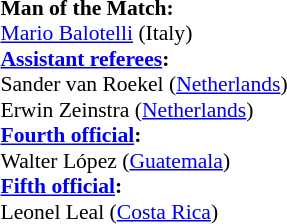<table width=50% style="font-size:90%">
<tr>
<td><br><strong>Man of the Match:</strong>
<br><a href='#'>Mario Balotelli</a> (Italy)<br><strong><a href='#'>Assistant referees</a>:</strong>
<br>Sander van Roekel (<a href='#'>Netherlands</a>)
<br>Erwin Zeinstra (<a href='#'>Netherlands</a>)
<br><strong><a href='#'>Fourth official</a>:</strong>
<br>Walter López (<a href='#'>Guatemala</a>)
<br><strong><a href='#'>Fifth official</a>:</strong>
<br>Leonel Leal (<a href='#'>Costa Rica</a>)</td>
</tr>
</table>
